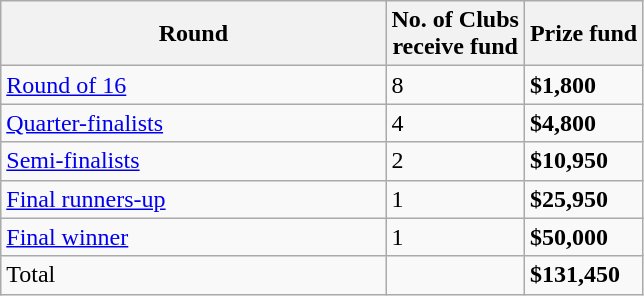<table class="wikitable">
<tr>
<th>Round</th>
<th>No. of Clubs<br>receive fund</th>
<th>Prize fund</th>
</tr>
<tr>
<td width=60%><a href='#'>Round of 16</a></td>
<td>8</td>
<td><strong>$1,800</strong></td>
</tr>
<tr>
<td><a href='#'>Quarter-finalists</a></td>
<td>4</td>
<td><strong>$4,800</strong></td>
</tr>
<tr>
<td><a href='#'>Semi-finalists</a></td>
<td>2</td>
<td><strong>$10,950</strong></td>
</tr>
<tr>
<td><a href='#'>Final runners-up</a></td>
<td>1</td>
<td><strong>$25,950</strong></td>
</tr>
<tr>
<td><a href='#'>Final winner</a></td>
<td>1</td>
<td><strong>$50,000</strong></td>
</tr>
<tr>
<td>Total</td>
<td></td>
<td><strong>$131,450</strong></td>
</tr>
</table>
